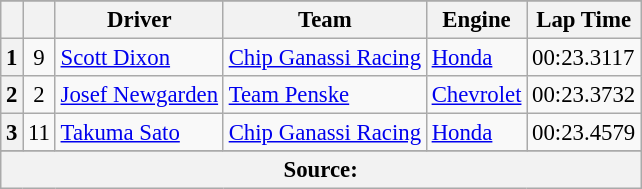<table class="wikitable" style="font-size:95%;">
<tr>
</tr>
<tr>
<th></th>
<th></th>
<th>Driver</th>
<th>Team</th>
<th>Engine</th>
<th>Lap Time</th>
</tr>
<tr>
<th>1</th>
<td align="center">9</td>
<td> <a href='#'>Scott Dixon</a> <strong></strong></td>
<td><a href='#'>Chip Ganassi Racing</a></td>
<td><a href='#'>Honda</a></td>
<td>00:23.3117</td>
</tr>
<tr>
<th>2</th>
<td align="center">2</td>
<td> <a href='#'>Josef Newgarden</a> <strong></strong></td>
<td><a href='#'>Team Penske</a></td>
<td><a href='#'>Chevrolet</a></td>
<td>00:23.3732</td>
</tr>
<tr>
<th>3</th>
<td align="center">11</td>
<td> <a href='#'>Takuma Sato</a></td>
<td><a href='#'>Chip Ganassi Racing</a></td>
<td><a href='#'>Honda</a></td>
<td>00:23.4579</td>
</tr>
<tr>
</tr>
<tr class="sortbottom">
<th colspan="6">Source:</th>
</tr>
</table>
